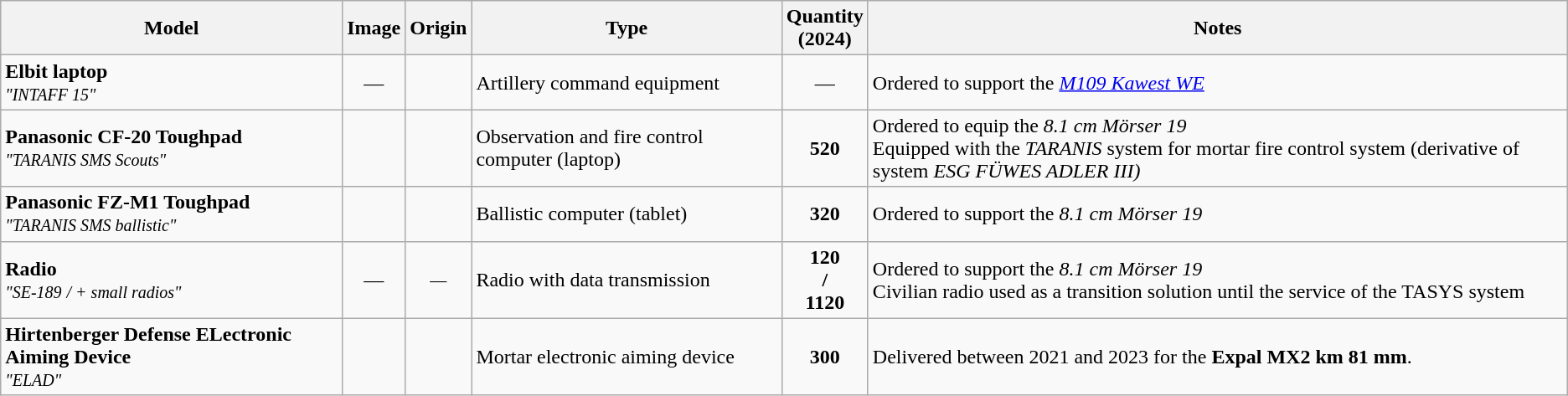<table class="wikitable">
<tr>
<th>Model</th>
<th>Image</th>
<th>Origin</th>
<th>Type</th>
<th>Quantity<br>(2024)</th>
<th>Notes</th>
</tr>
<tr>
<td><strong>Elbit laptop</strong><br><em><small>"INTAFF 15"</small></em></td>
<td style="text-align: center; ">—</td>
<td><small></small></td>
<td>Artillery command equipment</td>
<td style="text-align: center; ">—</td>
<td>Ordered to support the <a href='#'><em>M109 Kawest WE</em></a></td>
</tr>
<tr>
<td><strong>Panasonic CF-20 Toughpad</strong><br><small><em>"TARANIS SMS Scouts"</em></small></td>
<td style="text-align: center; "></td>
<td><small></small><br><small></small></td>
<td>Observation and fire control computer (laptop)</td>
<td style="text-align: center; "><strong>520</strong></td>
<td>Ordered to equip the <em>8.1 cm Mörser 19</em><br>Equipped with the <em>TARANIS</em> system for mortar fire control system (derivative of system <em>ESG FÜWES ADLER III)</em></td>
</tr>
<tr>
<td><strong>Panasonic FZ-M1 Toughpad</strong><br><small><em>"TARANIS SMS ballistic"</em></small></td>
<td style="text-align: center; "></td>
<td><small></small><br><small></small></td>
<td>Ballistic computer (tablet)</td>
<td style="text-align: center; "><strong>320</strong></td>
<td>Ordered to support the <em>8.1 cm Mörser 19</em></td>
</tr>
<tr>
<td><strong>Radio</strong><br><small><em>"SE-189</em></small> <em><small>/ + </small><small>small radio</small><small>s</small><small>"</small></em></td>
<td style="text-align: center; ">—</td>
<td style="text-align: center; "><small>—</small></td>
<td>Radio with data transmission</td>
<td style="text-align: center; "><strong>120<br>/<br>1120</strong></td>
<td>Ordered to support the <em>8.1 cm Mörser 19</em><br>Civilian radio used as a transition solution until the service of the TASYS system</td>
</tr>
<tr>
<td><strong>Hirtenberger Defense ELectronic Aiming Device</strong><br><em><small>"ELAD"</small></em></td>
<td style="text-align: center; "></td>
<td><small></small></td>
<td>Mortar electronic aiming device</td>
<td style="text-align: center; "><strong>300</strong></td>
<td>Delivered between 2021 and 2023 for the <strong>Expal MX2 km 81 mm</strong>.</td>
</tr>
</table>
